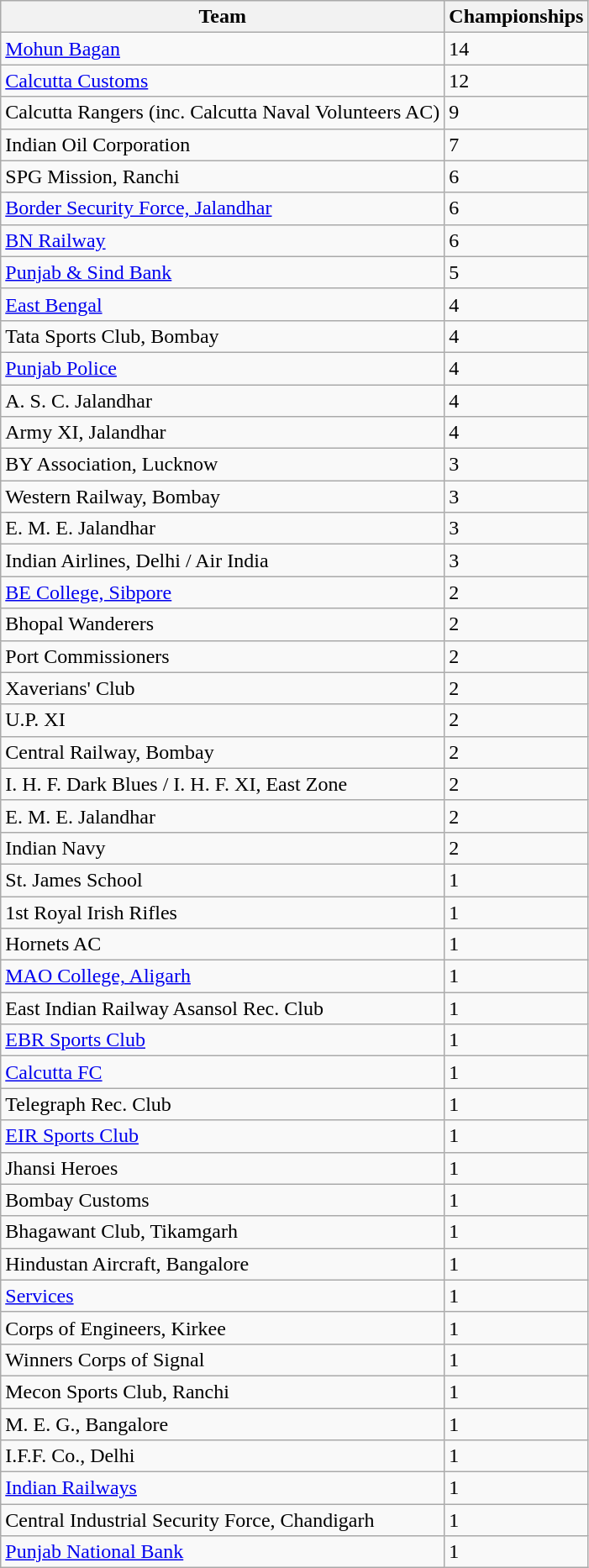<table class="wikitable sortable" style="text-align: left;">
<tr>
<th>Team</th>
<th>Championships</th>
</tr>
<tr>
<td><a href='#'>Mohun Bagan</a></td>
<td>14</td>
</tr>
<tr>
<td><a href='#'>Calcutta Customs</a></td>
<td>12</td>
</tr>
<tr>
<td>Calcutta Rangers (inc. Calcutta Naval Volunteers AC)</td>
<td>9</td>
</tr>
<tr>
<td>Indian Oil Corporation</td>
<td>7</td>
</tr>
<tr>
<td>SPG Mission, Ranchi</td>
<td>6</td>
</tr>
<tr>
<td><a href='#'>Border Security Force, Jalandhar</a></td>
<td>6</td>
</tr>
<tr>
<td><a href='#'>BN Railway</a></td>
<td>6</td>
</tr>
<tr>
<td><a href='#'>Punjab & Sind Bank</a></td>
<td>5</td>
</tr>
<tr>
<td><a href='#'>East Bengal</a></td>
<td>4</td>
</tr>
<tr>
<td>Tata Sports Club, Bombay</td>
<td>4</td>
</tr>
<tr>
<td><a href='#'>Punjab Police</a></td>
<td>4</td>
</tr>
<tr>
<td>A. S. C. Jalandhar</td>
<td>4</td>
</tr>
<tr>
<td>Army XI, Jalandhar</td>
<td>4</td>
</tr>
<tr>
<td>BY Association, Lucknow</td>
<td>3</td>
</tr>
<tr>
<td>Western Railway, Bombay</td>
<td>3</td>
</tr>
<tr>
<td>E. M. E. Jalandhar</td>
<td>3</td>
</tr>
<tr>
<td>Indian Airlines, Delhi / Air India</td>
<td>3</td>
</tr>
<tr>
<td><a href='#'>BE College, Sibpore</a></td>
<td>2</td>
</tr>
<tr>
<td>Bhopal Wanderers</td>
<td>2</td>
</tr>
<tr>
<td>Port Commissioners</td>
<td>2</td>
</tr>
<tr>
<td>Xaverians' Club</td>
<td>2</td>
</tr>
<tr>
<td>U.P. XI</td>
<td>2</td>
</tr>
<tr>
<td>Central Railway, Bombay</td>
<td>2</td>
</tr>
<tr>
<td>I. H. F. Dark Blues / I. H. F. XI, East Zone</td>
<td>2</td>
</tr>
<tr>
<td>E. M. E. Jalandhar</td>
<td>2</td>
</tr>
<tr>
<td>Indian Navy</td>
<td>2</td>
</tr>
<tr>
<td>St. James School</td>
<td>1</td>
</tr>
<tr>
<td>1st Royal Irish Rifles</td>
<td>1</td>
</tr>
<tr>
<td>Hornets AC</td>
<td>1</td>
</tr>
<tr>
<td><a href='#'>MAO College, Aligarh</a></td>
<td>1</td>
</tr>
<tr>
<td>East Indian Railway Asansol Rec. Club</td>
<td>1</td>
</tr>
<tr>
<td><a href='#'>EBR Sports Club</a></td>
<td>1</td>
</tr>
<tr>
<td><a href='#'>Calcutta FC</a></td>
<td>1</td>
</tr>
<tr>
<td>Telegraph Rec. Club</td>
<td>1</td>
</tr>
<tr>
<td><a href='#'>EIR Sports Club</a></td>
<td>1</td>
</tr>
<tr>
<td>Jhansi Heroes</td>
<td>1</td>
</tr>
<tr>
<td>Bombay Customs</td>
<td>1</td>
</tr>
<tr>
<td>Bhagawant Club, Tikamgarh</td>
<td>1</td>
</tr>
<tr>
<td>Hindustan Aircraft, Bangalore</td>
<td>1</td>
</tr>
<tr>
<td><a href='#'>Services</a></td>
<td>1</td>
</tr>
<tr>
<td>Corps of Engineers, Kirkee</td>
<td>1</td>
</tr>
<tr>
<td>Winners Corps of Signal</td>
<td>1</td>
</tr>
<tr>
<td>Mecon Sports Club, Ranchi</td>
<td>1</td>
</tr>
<tr>
<td>M. E. G., Bangalore</td>
<td>1</td>
</tr>
<tr>
<td>I.F.F. Co., Delhi</td>
<td>1</td>
</tr>
<tr>
<td><a href='#'>Indian Railways</a></td>
<td>1</td>
</tr>
<tr>
<td>Central Industrial Security Force, Chandigarh</td>
<td>1</td>
</tr>
<tr>
<td><a href='#'>Punjab National Bank</a></td>
<td>1</td>
</tr>
</table>
